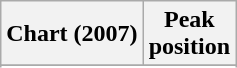<table class="wikitable sortable plainrowheaders" style="text-align:center">
<tr>
<th scope="col">Chart (2007)</th>
<th scope="col">Peak<br> position</th>
</tr>
<tr>
</tr>
<tr>
</tr>
<tr>
</tr>
<tr>
</tr>
<tr>
</tr>
<tr>
</tr>
<tr>
</tr>
<tr>
</tr>
<tr>
</tr>
</table>
